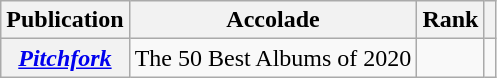<table class="wikitable sortable plainrowheaders">
<tr>
<th scope="col">Publication</th>
<th scope="col">Accolade</th>
<th scope="col">Rank</th>
<th scope="col" class="unsortable"></th>
</tr>
<tr>
<th scope="row"><em><a href='#'>Pitchfork</a></em></th>
<td>The 50 Best Albums of 2020</td>
<td></td>
<td></td>
</tr>
</table>
